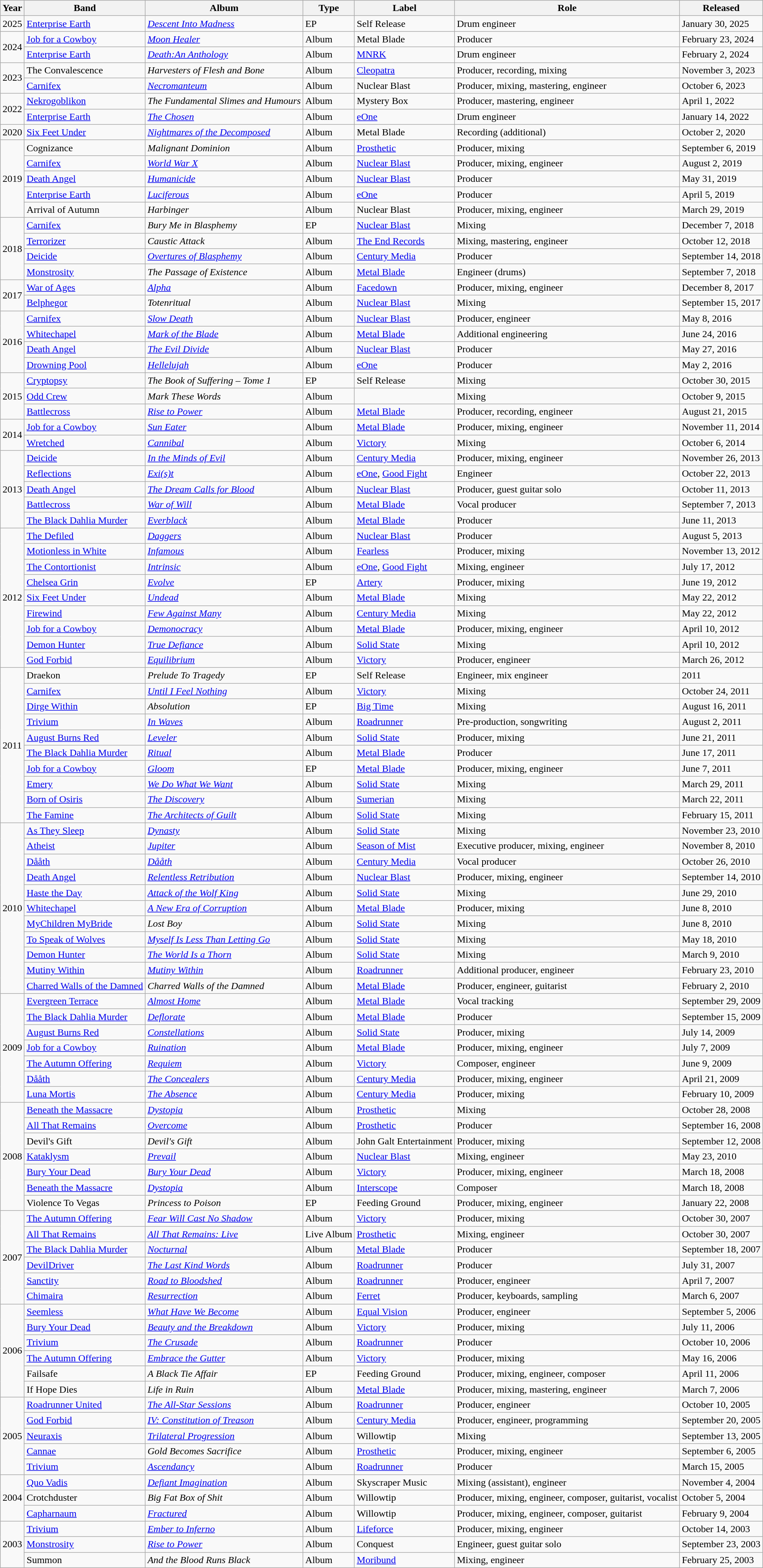<table class="wikitable sortable">
<tr>
<th>Year</th>
<th>Band</th>
<th>Album</th>
<th>Type</th>
<th>Label</th>
<th>Role</th>
<th>Released</th>
</tr>
<tr>
<td>2025</td>
<td><a href='#'>Enterprise Earth</a></td>
<td><em><a href='#'>Descent Into Madness</a></em></td>
<td>EP</td>
<td>Self Release</td>
<td>Drum engineer</td>
<td>January 30, 2025</td>
</tr>
<tr>
<td rowspan="2">2024</td>
<td><a href='#'>Job for a Cowboy</a></td>
<td><em><a href='#'>Moon Healer</a></em></td>
<td>Album</td>
<td>Metal Blade</td>
<td>Producer</td>
<td>February 23, 2024</td>
</tr>
<tr>
<td><a href='#'>Enterprise Earth</a></td>
<td><em><a href='#'>Death:An Anthology</a></em></td>
<td>Album</td>
<td><a href='#'>MNRK</a></td>
<td>Drum engineer</td>
<td>February 2, 2024</td>
</tr>
<tr>
<td rowspan="2">2023</td>
<td>The Convalescence</td>
<td><em>Harvesters of Flesh and Bone</em></td>
<td>Album</td>
<td><a href='#'>Cleopatra</a></td>
<td>Producer, recording, mixing</td>
<td>November 3, 2023</td>
</tr>
<tr>
<td><a href='#'>Carnifex</a></td>
<td><em><a href='#'>Necromanteum</a></em></td>
<td>Album</td>
<td>Nuclear Blast</td>
<td>Producer, mixing, mastering, engineer</td>
<td>October 6, 2023</td>
</tr>
<tr>
<td rowspan="2">2022</td>
<td><a href='#'>Nekrogoblikon</a></td>
<td><em>The Fundamental Slimes and Humours</em></td>
<td>Album</td>
<td>Mystery Box</td>
<td>Producer, mastering, engineer</td>
<td>April 1, 2022</td>
</tr>
<tr>
<td><a href='#'>Enterprise Earth</a></td>
<td><em><a href='#'>The Chosen</a></em></td>
<td>Album</td>
<td><a href='#'>eOne</a></td>
<td>Drum engineer</td>
<td>January 14, 2022</td>
</tr>
<tr>
<td>2020</td>
<td><a href='#'>Six Feet Under</a></td>
<td><em><a href='#'>Nightmares of the Decomposed</a></em></td>
<td>Album</td>
<td>Metal Blade</td>
<td>Recording (additional)</td>
<td>October 2, 2020</td>
</tr>
<tr>
<td rowspan="5">2019</td>
<td>Cognizance</td>
<td><em>Malignant Dominion</em></td>
<td>Album</td>
<td><a href='#'>Prosthetic</a></td>
<td>Producer, mixing</td>
<td>September 6, 2019</td>
</tr>
<tr>
<td><a href='#'>Carnifex</a></td>
<td><em><a href='#'>World War X</a></em></td>
<td>Album</td>
<td><a href='#'>Nuclear Blast</a></td>
<td>Producer, mixing, engineer</td>
<td>August 2, 2019</td>
</tr>
<tr>
<td><a href='#'>Death Angel</a></td>
<td><em><a href='#'>Humanicide</a></em></td>
<td>Album</td>
<td><a href='#'>Nuclear Blast</a></td>
<td>Producer</td>
<td>May 31, 2019</td>
</tr>
<tr>
<td><a href='#'>Enterprise Earth</a></td>
<td><em><a href='#'>Luciferous</a></em></td>
<td>Album</td>
<td><a href='#'>eOne</a></td>
<td>Producer</td>
<td>April 5, 2019</td>
</tr>
<tr>
<td>Arrival of Autumn</td>
<td><em>Harbinger</em></td>
<td>Album</td>
<td>Nuclear Blast</td>
<td>Producer, mixing, engineer</td>
<td>March 29, 2019</td>
</tr>
<tr>
<td rowspan="4">2018</td>
<td><a href='#'>Carnifex</a></td>
<td><em>Bury Me in Blasphemy</em></td>
<td>EP</td>
<td><a href='#'>Nuclear Blast</a></td>
<td>Mixing</td>
<td>December 7, 2018</td>
</tr>
<tr>
<td><a href='#'>Terrorizer</a></td>
<td><em>Caustic Attack</em></td>
<td>Album</td>
<td><a href='#'>The End Records</a></td>
<td>Mixing, mastering, engineer</td>
<td>October 12, 2018</td>
</tr>
<tr>
<td><a href='#'>Deicide</a></td>
<td><em><a href='#'>Overtures of Blasphemy</a></em></td>
<td>Album</td>
<td><a href='#'>Century Media</a></td>
<td>Producer</td>
<td>September 14, 2018</td>
</tr>
<tr>
<td><a href='#'>Monstrosity</a></td>
<td><em>The Passage of Existence</em></td>
<td>Album</td>
<td><a href='#'>Metal Blade</a></td>
<td>Engineer (drums)</td>
<td>September 7, 2018</td>
</tr>
<tr>
<td rowspan="2">2017</td>
<td><a href='#'>War of Ages</a></td>
<td><em><a href='#'>Alpha</a></em></td>
<td>Album</td>
<td><a href='#'>Facedown</a></td>
<td>Producer, mixing, engineer</td>
<td>December 8, 2017</td>
</tr>
<tr>
<td><a href='#'>Belphegor</a></td>
<td><em>Totenritual</em></td>
<td>Album</td>
<td><a href='#'>Nuclear Blast</a></td>
<td>Mixing</td>
<td>September 15, 2017</td>
</tr>
<tr>
<td rowspan="4">2016</td>
<td><a href='#'>Carnifex</a></td>
<td><em><a href='#'>Slow Death</a></em></td>
<td>Album</td>
<td><a href='#'>Nuclear Blast</a></td>
<td>Producer, engineer</td>
<td>May 8, 2016</td>
</tr>
<tr>
<td><a href='#'>Whitechapel</a></td>
<td><em><a href='#'>Mark of the Blade</a></em></td>
<td>Album</td>
<td><a href='#'>Metal Blade</a></td>
<td>Additional engineering</td>
<td>June 24, 2016</td>
</tr>
<tr>
<td><a href='#'>Death Angel</a></td>
<td><em><a href='#'>The Evil Divide</a></em></td>
<td>Album</td>
<td><a href='#'>Nuclear Blast</a></td>
<td>Producer</td>
<td>May 27, 2016</td>
</tr>
<tr>
<td><a href='#'>Drowning Pool</a></td>
<td><em><a href='#'>Hellelujah</a></em></td>
<td>Album</td>
<td><a href='#'>eOne</a></td>
<td>Producer</td>
<td>May 2, 2016</td>
</tr>
<tr>
<td rowspan="3">2015</td>
<td><a href='#'>Cryptopsy</a></td>
<td><em>The Book of Suffering – Tome 1</em></td>
<td>EP</td>
<td>Self Release</td>
<td>Mixing</td>
<td>October 30, 2015</td>
</tr>
<tr>
<td><a href='#'>Odd Crew</a></td>
<td><em>Mark These Words</em></td>
<td>Album</td>
<td></td>
<td>Mixing</td>
<td>October 9, 2015</td>
</tr>
<tr>
<td><a href='#'>Battlecross</a></td>
<td><em><a href='#'>Rise to Power</a></em></td>
<td>Album</td>
<td><a href='#'>Metal Blade</a></td>
<td>Producer, recording, engineer</td>
<td>August 21, 2015</td>
</tr>
<tr>
<td rowspan="2">2014</td>
<td><a href='#'>Job for a Cowboy</a></td>
<td><em><a href='#'>Sun Eater</a></em></td>
<td>Album</td>
<td><a href='#'>Metal Blade</a></td>
<td>Producer, mixing, engineer</td>
<td>November 11, 2014</td>
</tr>
<tr>
<td><a href='#'>Wretched</a></td>
<td><em><a href='#'>Cannibal</a></em></td>
<td>Album</td>
<td><a href='#'>Victory</a></td>
<td>Mixing</td>
<td>October 6, 2014</td>
</tr>
<tr>
<td rowspan="5">2013</td>
<td><a href='#'>Deicide</a></td>
<td><em><a href='#'>In the Minds of Evil</a></em></td>
<td>Album</td>
<td><a href='#'>Century Media</a></td>
<td>Producer, mixing, engineer</td>
<td>November 26, 2013</td>
</tr>
<tr>
<td><a href='#'>Reflections</a></td>
<td><em><a href='#'>Exi(s)t</a></em></td>
<td>Album</td>
<td><a href='#'>eOne</a>, <a href='#'>Good Fight</a></td>
<td>Engineer</td>
<td>October 22, 2013</td>
</tr>
<tr>
<td><a href='#'>Death Angel</a></td>
<td><em><a href='#'>The Dream Calls for Blood</a></em></td>
<td>Album</td>
<td><a href='#'>Nuclear Blast</a></td>
<td>Producer, guest guitar solo</td>
<td>October 11, 2013</td>
</tr>
<tr>
<td><a href='#'>Battlecross</a></td>
<td><em><a href='#'>War of Will</a></em></td>
<td>Album</td>
<td><a href='#'>Metal Blade</a></td>
<td>Vocal producer</td>
<td>September 7, 2013</td>
</tr>
<tr>
<td><a href='#'>The Black Dahlia Murder</a></td>
<td><em><a href='#'>Everblack</a></em></td>
<td>Album</td>
<td><a href='#'>Metal Blade</a></td>
<td>Producer</td>
<td>June 11, 2013</td>
</tr>
<tr>
<td rowspan="9">2012</td>
<td><a href='#'>The Defiled</a></td>
<td><em><a href='#'>Daggers</a></em></td>
<td>Album</td>
<td><a href='#'>Nuclear Blast</a></td>
<td>Producer</td>
<td>August 5, 2013</td>
</tr>
<tr>
<td><a href='#'>Motionless in White</a></td>
<td><em><a href='#'>Infamous</a></em></td>
<td>Album</td>
<td><a href='#'>Fearless</a></td>
<td>Producer, mixing</td>
<td>November 13, 2012</td>
</tr>
<tr>
<td><a href='#'>The Contortionist</a></td>
<td><em><a href='#'>Intrinsic</a></em></td>
<td>Album</td>
<td><a href='#'>eOne</a>, <a href='#'>Good Fight</a></td>
<td>Mixing, engineer</td>
<td>July 17, 2012</td>
</tr>
<tr>
<td><a href='#'>Chelsea Grin</a></td>
<td><em><a href='#'>Evolve</a></em></td>
<td>EP</td>
<td><a href='#'>Artery</a></td>
<td>Producer, mixing</td>
<td>June 19, 2012</td>
</tr>
<tr>
<td><a href='#'>Six Feet Under</a></td>
<td><em><a href='#'>Undead</a></em></td>
<td>Album</td>
<td><a href='#'>Metal Blade</a></td>
<td>Mixing</td>
<td>May 22, 2012</td>
</tr>
<tr>
<td><a href='#'>Firewind</a></td>
<td><em><a href='#'>Few Against Many</a></em></td>
<td>Album</td>
<td><a href='#'>Century Media</a></td>
<td>Mixing</td>
<td>May 22, 2012</td>
</tr>
<tr>
<td><a href='#'>Job for a Cowboy</a></td>
<td><em><a href='#'>Demonocracy</a></em></td>
<td>Album</td>
<td><a href='#'>Metal Blade</a></td>
<td>Producer, mixing, engineer</td>
<td>April 10, 2012</td>
</tr>
<tr>
<td><a href='#'>Demon Hunter</a></td>
<td><em><a href='#'>True Defiance</a></em></td>
<td>Album</td>
<td><a href='#'>Solid State</a></td>
<td>Mixing</td>
<td>April 10, 2012</td>
</tr>
<tr>
<td><a href='#'>God Forbid</a></td>
<td><em><a href='#'>Equilibrium</a></em></td>
<td>Album</td>
<td><a href='#'>Victory</a></td>
<td>Producer, engineer</td>
<td>March 26, 2012</td>
</tr>
<tr>
<td rowspan="10">2011</td>
<td>Draekon</td>
<td><em>Prelude To Tragedy</em></td>
<td>EP</td>
<td>Self Release</td>
<td>Engineer, mix engineer</td>
<td>2011</td>
</tr>
<tr>
<td><a href='#'>Carnifex</a></td>
<td><em><a href='#'>Until I Feel Nothing</a></em></td>
<td>Album</td>
<td><a href='#'>Victory</a></td>
<td>Mixing</td>
<td>October 24, 2011</td>
</tr>
<tr>
<td><a href='#'>Dirge Within</a></td>
<td><em>Absolution</em></td>
<td>EP</td>
<td><a href='#'>Big Time</a></td>
<td>Mixing</td>
<td>August 16, 2011</td>
</tr>
<tr>
<td><a href='#'>Trivium</a></td>
<td><em><a href='#'>In Waves</a></em></td>
<td>Album</td>
<td><a href='#'>Roadrunner</a></td>
<td>Pre-production, songwriting</td>
<td>August 2, 2011</td>
</tr>
<tr>
<td><a href='#'>August Burns Red</a></td>
<td><em><a href='#'>Leveler</a></em></td>
<td>Album</td>
<td><a href='#'>Solid State</a></td>
<td>Producer, mixing</td>
<td>June 21, 2011</td>
</tr>
<tr>
<td><a href='#'>The Black Dahlia Murder</a></td>
<td><em><a href='#'>Ritual</a></em></td>
<td>Album</td>
<td><a href='#'>Metal Blade</a></td>
<td>Producer</td>
<td>June 17, 2011</td>
</tr>
<tr>
<td><a href='#'>Job for a Cowboy</a></td>
<td><em><a href='#'>Gloom</a></em></td>
<td>EP</td>
<td><a href='#'>Metal Blade</a></td>
<td>Producer, mixing, engineer</td>
<td>June 7, 2011</td>
</tr>
<tr>
<td><a href='#'>Emery</a></td>
<td><em><a href='#'>We Do What We Want</a></em></td>
<td>Album</td>
<td><a href='#'>Solid State</a></td>
<td>Mixing</td>
<td>March 29, 2011</td>
</tr>
<tr>
<td><a href='#'>Born of Osiris</a></td>
<td><em><a href='#'>The Discovery</a></em></td>
<td>Album</td>
<td><a href='#'>Sumerian</a></td>
<td>Mixing</td>
<td>March 22, 2011</td>
</tr>
<tr>
<td><a href='#'>The Famine</a></td>
<td><em><a href='#'>The Architects of Guilt</a></em></td>
<td>Album</td>
<td><a href='#'>Solid State</a></td>
<td>Mixing</td>
<td>February 15, 2011</td>
</tr>
<tr>
<td rowspan="11">2010</td>
<td><a href='#'>As They Sleep</a></td>
<td><em><a href='#'>Dynasty</a></em></td>
<td>Album</td>
<td><a href='#'>Solid State</a></td>
<td>Mixing</td>
<td>November 23, 2010</td>
</tr>
<tr>
<td><a href='#'>Atheist</a></td>
<td><em><a href='#'>Jupiter</a></em></td>
<td>Album</td>
<td><a href='#'>Season of Mist</a></td>
<td>Executive producer, mixing, engineer</td>
<td>November 8, 2010</td>
</tr>
<tr>
<td><a href='#'>Dååth</a></td>
<td><em><a href='#'>Dååth</a></em></td>
<td>Album</td>
<td><a href='#'>Century Media</a></td>
<td>Vocal producer</td>
<td>October 26, 2010</td>
</tr>
<tr>
<td><a href='#'>Death Angel</a></td>
<td><em><a href='#'>Relentless Retribution</a></em></td>
<td>Album</td>
<td><a href='#'>Nuclear Blast</a></td>
<td>Producer, mixing, engineer</td>
<td>September 14, 2010</td>
</tr>
<tr>
<td><a href='#'>Haste the Day</a></td>
<td><em><a href='#'>Attack of the Wolf King</a></em></td>
<td>Album</td>
<td><a href='#'>Solid State</a></td>
<td>Mixing</td>
<td>June 29, 2010</td>
</tr>
<tr>
<td><a href='#'>Whitechapel</a></td>
<td><em><a href='#'>A New Era of Corruption</a></em></td>
<td>Album</td>
<td><a href='#'>Metal Blade</a></td>
<td>Producer, mixing</td>
<td>June 8, 2010</td>
</tr>
<tr>
<td><a href='#'>MyChildren MyBride</a></td>
<td><em>Lost Boy</em></td>
<td>Album</td>
<td><a href='#'>Solid State</a></td>
<td>Mixing</td>
<td>June 8, 2010</td>
</tr>
<tr>
<td><a href='#'>To Speak of Wolves</a></td>
<td><em><a href='#'>Myself Is Less Than Letting Go</a></em></td>
<td>Album</td>
<td><a href='#'>Solid State</a></td>
<td>Mixing</td>
<td>May 18, 2010</td>
</tr>
<tr>
<td><a href='#'>Demon Hunter</a></td>
<td><em><a href='#'>The World Is a Thorn</a></em></td>
<td>Album</td>
<td><a href='#'>Solid State</a></td>
<td>Mixing</td>
<td>March 9, 2010</td>
</tr>
<tr>
<td><a href='#'>Mutiny Within</a></td>
<td><em><a href='#'>Mutiny Within</a></em></td>
<td>Album</td>
<td><a href='#'>Roadrunner</a></td>
<td>Additional producer, engineer</td>
<td>February 23, 2010</td>
</tr>
<tr>
<td><a href='#'>Charred Walls of the Damned</a></td>
<td><em>Charred Walls of the Damned</em></td>
<td>Album</td>
<td><a href='#'>Metal Blade</a></td>
<td>Producer, engineer, guitarist</td>
<td>February 2, 2010</td>
</tr>
<tr>
<td rowspan="7">2009</td>
<td><a href='#'>Evergreen Terrace</a></td>
<td><em><a href='#'>Almost Home</a></em></td>
<td>Album</td>
<td><a href='#'>Metal Blade</a></td>
<td>Vocal tracking</td>
<td>September 29, 2009</td>
</tr>
<tr>
<td><a href='#'>The Black Dahlia Murder</a></td>
<td><em><a href='#'>Deflorate</a></em></td>
<td>Album</td>
<td><a href='#'>Metal Blade</a></td>
<td>Producer</td>
<td>September 15, 2009</td>
</tr>
<tr>
<td><a href='#'>August Burns Red</a></td>
<td><em><a href='#'>Constellations</a></em></td>
<td>Album</td>
<td><a href='#'>Solid State</a></td>
<td>Producer, mixing</td>
<td>July 14, 2009</td>
</tr>
<tr>
<td><a href='#'>Job for a Cowboy</a></td>
<td><em><a href='#'>Ruination</a></em></td>
<td>Album</td>
<td><a href='#'>Metal Blade</a></td>
<td>Producer, mixing, engineer</td>
<td>July 7, 2009</td>
</tr>
<tr>
<td><a href='#'>The Autumn Offering</a></td>
<td><em><a href='#'>Requiem</a></em></td>
<td>Album</td>
<td><a href='#'>Victory</a></td>
<td>Composer, engineer</td>
<td>June 9, 2009</td>
</tr>
<tr>
<td><a href='#'>Dååth</a></td>
<td><em><a href='#'>The Concealers</a></em></td>
<td>Album</td>
<td><a href='#'>Century Media</a></td>
<td>Producer, mixing, engineer</td>
<td>April 21, 2009</td>
</tr>
<tr>
<td><a href='#'>Luna Mortis</a></td>
<td><em><a href='#'>The Absence</a></em></td>
<td>Album</td>
<td><a href='#'>Century Media</a></td>
<td>Producer, mixing</td>
<td>February 10, 2009</td>
</tr>
<tr>
<td rowspan="7">2008</td>
<td><a href='#'>Beneath the Massacre</a></td>
<td><em><a href='#'>Dystopia</a></em></td>
<td>Album</td>
<td><a href='#'>Prosthetic</a></td>
<td>Mixing</td>
<td>October 28, 2008</td>
</tr>
<tr>
<td><a href='#'>All That Remains</a></td>
<td><em><a href='#'>Overcome</a></em></td>
<td>Album</td>
<td><a href='#'>Prosthetic</a></td>
<td>Producer</td>
<td>September 16, 2008</td>
</tr>
<tr>
<td>Devil's Gift</td>
<td><em>Devil's Gift</em></td>
<td>Album</td>
<td>John Galt Entertainment</td>
<td>Producer, mixing</td>
<td>September 12, 2008</td>
</tr>
<tr>
<td><a href='#'>Kataklysm</a></td>
<td><em><a href='#'>Prevail</a></em></td>
<td>Album</td>
<td><a href='#'>Nuclear Blast</a></td>
<td>Mixing, engineer</td>
<td>May 23, 2010</td>
</tr>
<tr>
<td><a href='#'>Bury Your Dead</a></td>
<td><em><a href='#'>Bury Your Dead</a></em></td>
<td>Album</td>
<td><a href='#'>Victory</a></td>
<td>Producer, mixing, engineer</td>
<td>March 18, 2008</td>
</tr>
<tr>
<td><a href='#'>Beneath the Massacre</a></td>
<td><em><a href='#'>Dystopia</a></em></td>
<td>Album</td>
<td><a href='#'>Interscope</a></td>
<td>Composer</td>
<td>March 18, 2008</td>
</tr>
<tr>
<td>Violence To Vegas</td>
<td><em>Princess to Poison</em></td>
<td>EP</td>
<td>Feeding Ground</td>
<td>Producer, mixing, engineer</td>
<td>January 22, 2008</td>
</tr>
<tr>
<td rowspan="6">2007</td>
<td><a href='#'>The Autumn Offering</a></td>
<td><em><a href='#'>Fear Will Cast No Shadow</a></em></td>
<td>Album</td>
<td><a href='#'>Victory</a></td>
<td>Producer, mixing</td>
<td>October 30, 2007</td>
</tr>
<tr>
<td><a href='#'>All That Remains</a></td>
<td><em><a href='#'>All That Remains: Live</a></em></td>
<td>Live Album</td>
<td><a href='#'>Prosthetic</a></td>
<td>Mixing, engineer</td>
<td>October 30, 2007</td>
</tr>
<tr>
<td><a href='#'>The Black Dahlia Murder</a></td>
<td><em><a href='#'>Nocturnal</a></em></td>
<td>Album</td>
<td><a href='#'>Metal Blade</a></td>
<td>Producer</td>
<td>September 18, 2007</td>
</tr>
<tr>
<td><a href='#'>DevilDriver</a></td>
<td><em><a href='#'>The Last Kind Words</a></em></td>
<td>Album</td>
<td><a href='#'>Roadrunner</a></td>
<td>Producer</td>
<td>July 31, 2007</td>
</tr>
<tr>
<td><a href='#'>Sanctity</a></td>
<td><em><a href='#'>Road to Bloodshed</a></em></td>
<td>Album</td>
<td><a href='#'>Roadrunner</a></td>
<td>Producer, engineer</td>
<td>April 7, 2007</td>
</tr>
<tr>
<td><a href='#'>Chimaira</a></td>
<td><em><a href='#'>Resurrection</a></em></td>
<td>Album</td>
<td><a href='#'>Ferret</a></td>
<td>Producer, keyboards, sampling</td>
<td>March 6, 2007</td>
</tr>
<tr>
<td rowspan="6">2006</td>
<td><a href='#'>Seemless</a></td>
<td><em><a href='#'>What Have We Become</a></em></td>
<td>Album</td>
<td><a href='#'>Equal Vision</a></td>
<td>Producer, engineer</td>
<td>September 5, 2006</td>
</tr>
<tr>
<td><a href='#'>Bury Your Dead</a></td>
<td><em><a href='#'>Beauty and the Breakdown</a></em></td>
<td>Album</td>
<td><a href='#'>Victory</a></td>
<td>Producer, mixing</td>
<td>July 11, 2006</td>
</tr>
<tr>
<td><a href='#'>Trivium</a></td>
<td><em><a href='#'>The Crusade</a></em></td>
<td>Album</td>
<td><a href='#'>Roadrunner</a></td>
<td>Producer</td>
<td>October 10, 2006</td>
</tr>
<tr>
<td><a href='#'>The Autumn Offering</a></td>
<td><em><a href='#'>Embrace the Gutter</a></em></td>
<td>Album</td>
<td><a href='#'>Victory</a></td>
<td>Producer, mixing</td>
<td>May 16, 2006</td>
</tr>
<tr>
<td>Failsafe</td>
<td><em>A Black Tie Affair</em></td>
<td>EP</td>
<td>Feeding Ground</td>
<td>Producer, mixing, engineer, composer</td>
<td>April 11, 2006</td>
</tr>
<tr>
<td>If Hope Dies</td>
<td><em>Life in Ruin</em></td>
<td>Album</td>
<td><a href='#'>Metal Blade</a></td>
<td>Producer, mixing, mastering, engineer</td>
<td>March 7, 2006</td>
</tr>
<tr>
<td rowspan="5">2005</td>
<td><a href='#'>Roadrunner United</a></td>
<td><em><a href='#'>The All-Star Sessions</a></em></td>
<td>Album</td>
<td><a href='#'>Roadrunner</a></td>
<td>Producer, engineer</td>
<td>October 10, 2005</td>
</tr>
<tr>
<td><a href='#'>God Forbid</a></td>
<td><em><a href='#'>IV: Constitution of Treason</a></em></td>
<td>Album</td>
<td><a href='#'>Century Media</a></td>
<td>Producer, engineer, programming</td>
<td>September 20, 2005</td>
</tr>
<tr>
<td><a href='#'>Neuraxis</a></td>
<td><em><a href='#'>Trilateral Progression</a></em></td>
<td>Album</td>
<td>Willowtip</td>
<td>Mixing</td>
<td>September 13, 2005</td>
</tr>
<tr>
<td><a href='#'>Cannae</a></td>
<td><em>Gold Becomes Sacrifice</em></td>
<td>Album</td>
<td><a href='#'>Prosthetic</a></td>
<td>Producer, mixing, engineer</td>
<td>September 6, 2005</td>
</tr>
<tr>
<td><a href='#'>Trivium</a></td>
<td><em><a href='#'>Ascendancy</a></em></td>
<td>Album</td>
<td><a href='#'>Roadrunner</a></td>
<td>Producer</td>
<td>March 15, 2005</td>
</tr>
<tr>
<td rowspan="3">2004</td>
<td><a href='#'>Quo Vadis</a></td>
<td><em><a href='#'>Defiant Imagination</a></em></td>
<td>Album</td>
<td>Skyscraper Music</td>
<td>Mixing (assistant), engineer</td>
<td>November 4, 2004</td>
</tr>
<tr>
<td>Crotchduster</td>
<td><em>Big Fat Box of Shit</em></td>
<td>Album</td>
<td>Willowtip</td>
<td>Producer, mixing, engineer, composer, guitarist, vocalist</td>
<td>October 5, 2004</td>
</tr>
<tr>
<td><a href='#'>Capharnaum</a></td>
<td><em><a href='#'>Fractured</a></em></td>
<td>Album</td>
<td>Willowtip</td>
<td>Producer, mixing, engineer, composer, guitarist</td>
<td>February 9, 2004</td>
</tr>
<tr>
<td rowspan="3">2003</td>
<td><a href='#'>Trivium</a></td>
<td><em><a href='#'>Ember to Inferno</a></em></td>
<td>Album</td>
<td><a href='#'>Lifeforce</a></td>
<td>Producer, mixing, engineer</td>
<td>October 14, 2003</td>
</tr>
<tr>
<td><a href='#'>Monstrosity</a></td>
<td><em><a href='#'>Rise to Power</a></em></td>
<td>Album</td>
<td>Conquest</td>
<td>Engineer, guest guitar solo</td>
<td>September 23, 2003</td>
</tr>
<tr>
<td>Summon</td>
<td><em>And the Blood Runs Black</em></td>
<td>Album</td>
<td><a href='#'>Moribund</a></td>
<td>Mixing, engineer</td>
<td>February 25, 2003</td>
</tr>
</table>
